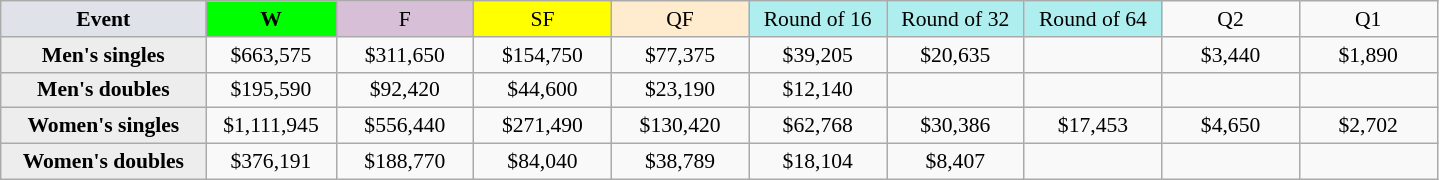<table class=wikitable style=font-size:90%;text-align:center>
<tr>
<td width=130 bgcolor=dfe2e9><strong>Event</strong></td>
<td width=80 bgcolor=lime><strong>W</strong></td>
<td width=85 bgcolor=thistle>F</td>
<td width=85 bgcolor=ffff00>SF</td>
<td width=85 bgcolor=ffebcd>QF</td>
<td width=85 bgcolor=afeeee>Round of 16</td>
<td width=85 bgcolor=afeeee>Round of 32</td>
<td width=85 bgcolor=afeeee>Round of 64</td>
<td width=85>Q2</td>
<td width=85>Q1</td>
</tr>
<tr>
<th style=background:#ededed>Men's singles</th>
<td>$663,575</td>
<td>$311,650</td>
<td>$154,750</td>
<td>$77,375</td>
<td>$39,205</td>
<td>$20,635</td>
<td></td>
<td>$3,440</td>
<td>$1,890</td>
</tr>
<tr>
<th style=background:#ededed>Men's doubles</th>
<td>$195,590</td>
<td>$92,420</td>
<td>$44,600</td>
<td>$23,190</td>
<td>$12,140</td>
<td></td>
<td></td>
<td></td>
<td></td>
</tr>
<tr>
<th style=background:#ededed>Women's singles</th>
<td>$1,111,945</td>
<td>$556,440</td>
<td>$271,490</td>
<td>$130,420</td>
<td>$62,768</td>
<td>$30,386</td>
<td>$17,453</td>
<td>$4,650</td>
<td>$2,702</td>
</tr>
<tr>
<th style=background:#ededed>Women's doubles</th>
<td>$376,191</td>
<td>$188,770</td>
<td>$84,040</td>
<td>$38,789</td>
<td>$18,104</td>
<td>$8,407</td>
<td></td>
<td></td>
<td></td>
</tr>
</table>
